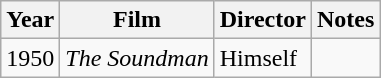<table class="wikitable">
<tr>
<th>Year</th>
<th>Film</th>
<th>Director</th>
<th>Notes</th>
</tr>
<tr>
<td>1950</td>
<td><em>The Soundman</em></td>
<td>Himself</td>
<td><small></small></td>
</tr>
</table>
